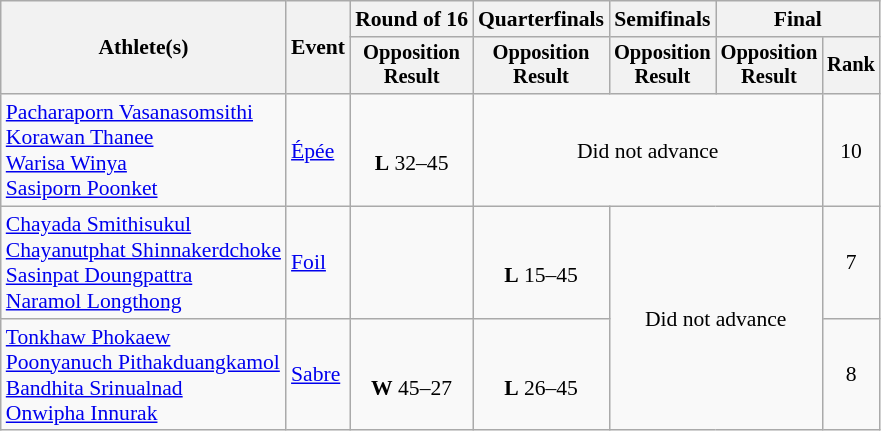<table class="wikitable" style="font-size:90%">
<tr>
<th rowspan="2">Athlete(s)</th>
<th rowspan="2">Event</th>
<th>Round of 16</th>
<th>Quarterfinals</th>
<th>Semifinals</th>
<th colspan=2>Final</th>
</tr>
<tr style="font-size:95%">
<th>Opposition<br>Result</th>
<th>Opposition<br>Result</th>
<th>Opposition<br>Result</th>
<th>Opposition<br>Result</th>
<th>Rank</th>
</tr>
<tr align=center>
<td align=left><a href='#'>Pacharaporn Vasanasomsithi</a><br><a href='#'>Korawan Thanee</a><br><a href='#'>Warisa Winya</a><br><a href='#'>Sasiporn Poonket</a></td>
<td align=left><a href='#'>Épée</a></td>
<td> <br><strong>L</strong> 32–45</td>
<td colspan=3>Did not advance</td>
<td>10</td>
</tr>
<tr align=center>
<td align=left><a href='#'>Chayada Smithisukul</a><br><a href='#'>Chayanutphat Shinnakerdchoke</a><br><a href='#'>Sasinpat Doungpattra</a><br><a href='#'>Naramol Longthong</a></td>
<td align=left><a href='#'>Foil</a></td>
<td></td>
<td> <br><strong>L</strong> 15–45</td>
<td rowspan=2 colspan=2>Did not advance</td>
<td>7</td>
</tr>
<tr align=center>
<td align=left><a href='#'>Tonkhaw Phokaew</a><br><a href='#'>Poonyanuch Pithakduangkamol</a><br><a href='#'>Bandhita Srinualnad</a><br><a href='#'>Onwipha Innurak</a></td>
<td align=left><a href='#'>Sabre</a></td>
<td> <br><strong>W</strong> 45–27</td>
<td> <br><strong>L</strong> 26–45</td>
<td>8</td>
</tr>
</table>
